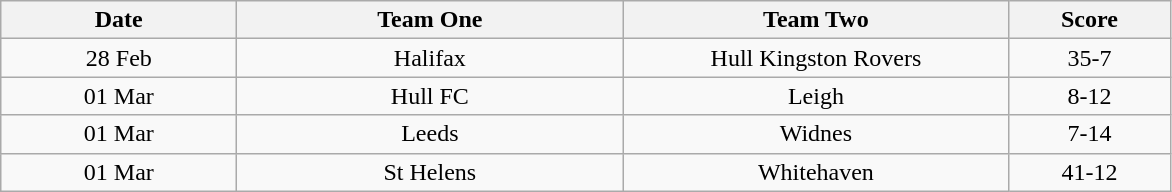<table class="wikitable" style="text-align: center">
<tr>
<th width=150>Date</th>
<th width=250>Team One</th>
<th width=250>Team Two</th>
<th width=100>Score</th>
</tr>
<tr>
<td>28 Feb</td>
<td>Halifax</td>
<td>Hull Kingston Rovers</td>
<td>35-7</td>
</tr>
<tr>
<td>01 Mar</td>
<td>Hull FC</td>
<td>Leigh</td>
<td>8-12</td>
</tr>
<tr>
<td>01 Mar</td>
<td>Leeds</td>
<td>Widnes</td>
<td>7-14</td>
</tr>
<tr>
<td>01 Mar</td>
<td>St Helens</td>
<td>Whitehaven</td>
<td>41-12</td>
</tr>
</table>
